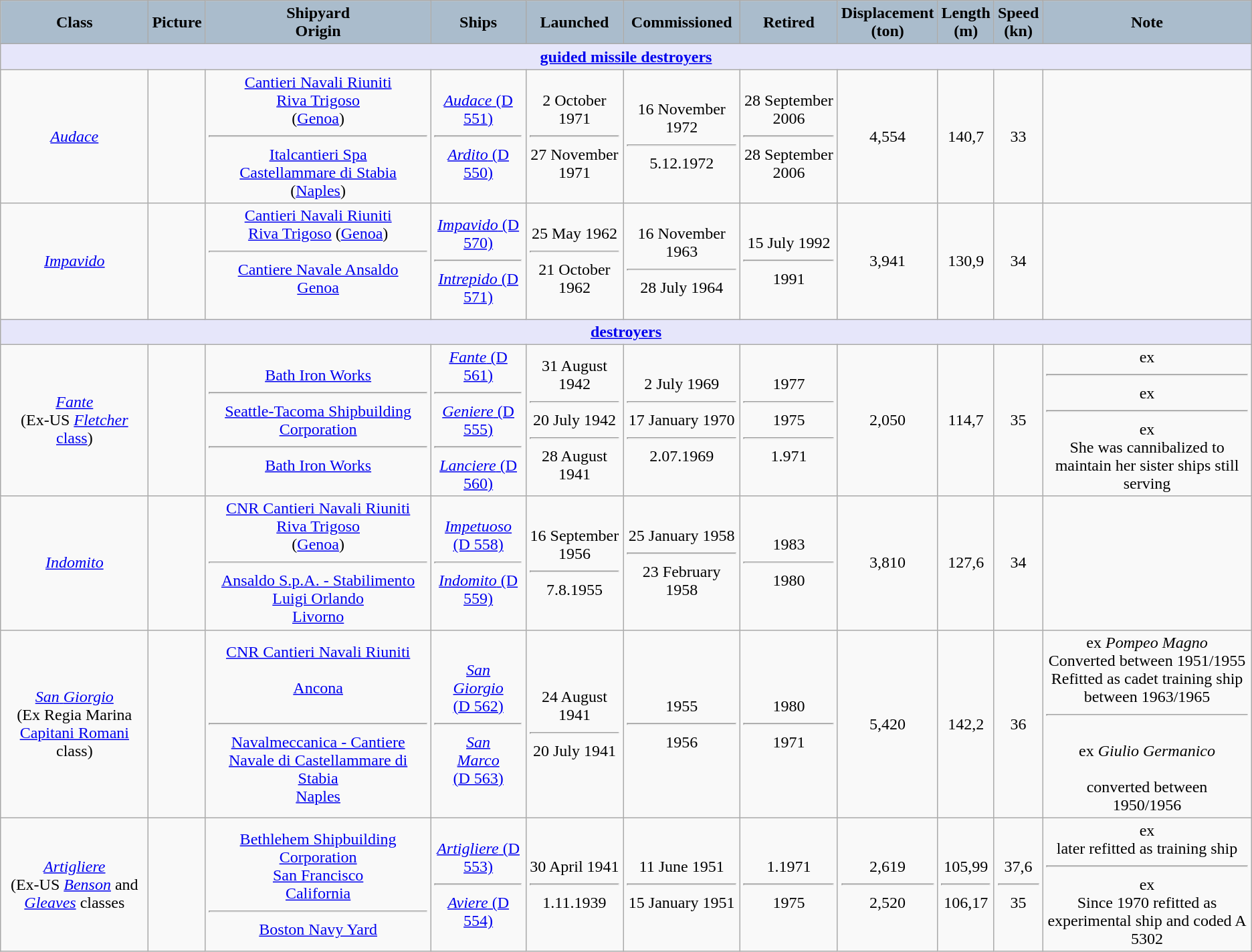<table class="wikitable" style="text-align:center;">
<tr>
<th style="text-align: central; background: #aabccc;">Class</th>
<th style="text-align: central; background: #aabccc;">Picture</th>
<th style="text-align: central; background: #aabccc;">Shipyard<br>Origin</th>
<th style="text-align: central; background: #aabccc;">Ships</th>
<th style="text-align: central; background: #aabccc;">Launched</th>
<th style="text-align: central; background: #aabccc;">Commissioned</th>
<th style="text-align: central; background: #aabccc;">Retired</th>
<th style="text-align: central; background: #aabccc;">Displacement<br>(ton)</th>
<th style="text-align: central; background: #aabccc;">Length<br>(m)</th>
<th style="text-align: central; background: #aabccc;">Speed<br>(kn)</th>
<th style="text-align: central; background: #aabccc;">Note</th>
</tr>
<tr>
<th style="align: center; background: lavender;" colspan="11"><strong><a href='#'>guided missile destroyers</a></strong></th>
</tr>
<tr>
<td><a href='#'><em>Audace</em></a></td>
<td></td>
<td><a href='#'>Cantieri Navali Riuniti</a><br><a href='#'>Riva Trigoso</a><br>(<a href='#'>Genoa</a>)<br><hr><a href='#'>Italcantieri Spa</a><br><a href='#'>Castellammare di Stabia</a><br>(<a href='#'>Naples</a>)<br></td>
<td><a href='#'><em>Audace</em> (D 551)</a><br><hr><a href='#'><em>Ardito</em> (D 550)</a><br></td>
<td>2 October 1971<hr>27 November 1971</td>
<td>16 November 1972<hr>5.12.1972</td>
<td>28 September 2006<hr>28 September 2006</td>
<td>4,554</td>
<td>140,7</td>
<td>33</td>
<td></td>
</tr>
<tr>
<td><a href='#'><em>Impavido</em></a></td>
<td></td>
<td><a href='#'>Cantieri Navali Riuniti</a><br><a href='#'>Riva Trigoso</a> (<a href='#'>Genoa</a>)<br><hr><a href='#'>Cantiere Navale Ansaldo</a><br><a href='#'>Genoa</a><br><br></td>
<td><a href='#'><em>Impavido</em> (D 570)</a><br><hr><a href='#'><em>Intrepido</em> (D 571)</a><br></td>
<td>25 May 1962<hr>21 October 1962</td>
<td>16 November 1963<hr>28 July 1964</td>
<td>15 July 1992<hr>1991</td>
<td>3,941</td>
<td>130,9</td>
<td>34</td>
<td></td>
</tr>
<tr>
<th style="align: center; background: lavender;" colspan="11"><strong><a href='#'>destroyers</a></strong></th>
</tr>
<tr>
<td><a href='#'><em>Fante</em></a><br>(Ex-US <a href='#'><em>Fletcher</em> class</a>)</td>
<td></td>
<td><a href='#'>Bath Iron Works</a><br><hr><a href='#'>Seattle-Tacoma Shipbuilding Corporation</a><br><hr><a href='#'>Bath Iron Works</a><br></td>
<td><a href='#'><em>Fante</em> (D 561)</a><br><hr><a href='#'><em>Geniere</em> (D 555)</a><br><hr><a href='#'><em>Lanciere</em> (D 560)</a><br></td>
<td>31 August 1942<hr>20 July 1942<hr>28 August 1941</td>
<td>2 July 1969<hr>17 January 1970<hr>2.07.1969</td>
<td>1977<hr>1975<hr>1.971</td>
<td>2,050</td>
<td>114,7</td>
<td>35</td>
<td>ex <hr>ex <hr>ex <br>She was cannibalized to maintain her sister ships still serving</td>
</tr>
<tr>
<td><a href='#'><em>Indomito</em></a></td>
<td></td>
<td><a href='#'>CNR Cantieri Navali Riuniti</a><br><a href='#'>Riva Trigoso</a><br>(<a href='#'>Genoa</a>)<br><hr><a href='#'>Ansaldo S.p.A. - Stabilimento Luigi Orlando</a><br><a href='#'>Livorno</a><br></td>
<td><a href='#'><em>Impetuoso</em> (D 558)</a><br><hr><a href='#'><em>Indomito</em> (D 559)</a><br></td>
<td>16 September 1956<hr>7.8.1955</td>
<td>25 January 1958<hr>23 February 1958</td>
<td>1983<hr>1980</td>
<td>3,810</td>
<td>127,6</td>
<td>34</td>
<td></td>
</tr>
<tr>
<td><a href='#'><em>San</em> <em>Giorgio</em></a><br>(Ex Regia Marina <a href='#'>Capitani Romani</a> class)<br></td>
<td></td>
<td><a href='#'>CNR Cantieri Navali Riuniti</a><br><br><a href='#'>Ancona</a><br><br><hr> <a href='#'>Navalmeccanica - Cantiere Navale di Castellammare di Stabia</a><br><a href='#'>Naples</a><br></td>
<td><a href='#'><em>San</em><br><em>Giorgio</em><br>(D 562)</a><br><hr><a href='#'><em>San</em><br><em>Marco</em><br>(D 563)</a><br></td>
<td>24 August 1941<hr>20 July 1941</td>
<td>1955<hr>1956</td>
<td>1980<hr>1971</td>
<td>5,420</td>
<td>142,2</td>
<td>36</td>
<td>ex <em>Pompeo Magno</em><br>Converted between 1951/1955<br>Refitted as cadet training ship between 1963/1965 <hr><br>ex <em>Giulio Germanico</em><br><br>converted between<br>1950/1956</td>
</tr>
<tr>
<td><a href='#'><em>Artigliere</em></a><br>(Ex-US <a href='#'><em>Benson</em></a> and <a href='#'><em>Gleaves</em></a> classes</td>
<td></td>
<td><a href='#'>Bethlehem Shipbuilding Corporation</a><br><a href='#'>San Francisco</a><br><a href='#'>California</a><br><hr><a href='#'>Boston Navy Yard</a><br></td>
<td><a href='#'><em>Artigliere</em> (D 553)</a><br><hr><a href='#'><em>Aviere</em> (D 554)</a><br></td>
<td>30 April 1941<hr>1.11.1939</td>
<td>11 June 1951<hr>15 January 1951</td>
<td>1.1971<hr>1975</td>
<td>2,619<hr>2,520</td>
<td>105,99<hr>106,17</td>
<td>37,6<hr>35</td>
<td>ex <br>later refitted as training ship<hr>ex <br>Since 1970 refitted as experimental ship and coded A 5302</td>
</tr>
</table>
